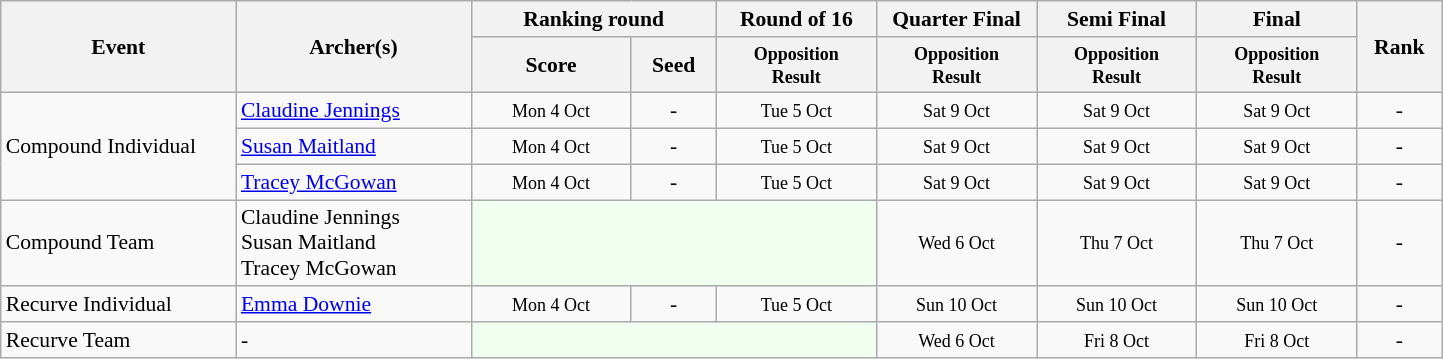<table class=wikitable style="font-size:90%">
<tr>
<th rowspan="2" width=150>Event</th>
<th rowspan="2" width=150>Archer(s)</th>
<th colspan="2" width=150>Ranking round</th>
<th width=100>Round of 16</th>
<th width=100>Quarter Final</th>
<th width=100>Semi Final</th>
<th width=100>Final</th>
<th rowspan="2" width=50>Rank</th>
</tr>
<tr>
<th width=100>Score</th>
<th width=50>Seed</th>
<th style="line-height:1em"><small>Opposition<br>Result</small></th>
<th style="line-height:1em"><small>Opposition<br>Result</small></th>
<th style="line-height:1em"><small>Opposition<br>Result</small></th>
<th style="line-height:1em"><small>Opposition<br>Result</small></th>
</tr>
<tr>
<td rowspan=3>Compound Individual</td>
<td><a href='#'>Claudine Jennings</a></td>
<td align="center"><small>Mon 4 Oct</small></td>
<td align="center">-</td>
<td align="center"><small>Tue 5 Oct</small></td>
<td align="center"><small>Sat 9 Oct</small></td>
<td align="center"><small>Sat 9 Oct</small></td>
<td align="center"><small>Sat 9 Oct</small></td>
<td align="center">-</td>
</tr>
<tr>
<td><a href='#'>Susan Maitland</a></td>
<td align="center"><small>Mon 4 Oct</small></td>
<td align="center">-</td>
<td align="center"><small>Tue 5 Oct</small></td>
<td align="center"><small>Sat 9 Oct</small></td>
<td align="center"><small>Sat 9 Oct</small></td>
<td align="center"><small>Sat 9 Oct</small></td>
<td align="center">-</td>
</tr>
<tr>
<td><a href='#'>Tracey McGowan</a></td>
<td align="center"><small>Mon 4 Oct</small></td>
<td align="center">-</td>
<td align="center"><small>Tue 5 Oct</small></td>
<td align="center"><small>Sat 9 Oct</small></td>
<td align="center"><small>Sat 9 Oct</small></td>
<td align="center"><small>Sat 9 Oct</small></td>
<td align="center">-</td>
</tr>
<tr>
<td>Compound Team</td>
<td>Claudine Jennings<br>Susan Maitland<br>Tracey McGowan</td>
<td colspan=3 bgcolor="honeydew"></td>
<td align="center"><small>Wed 6 Oct</small></td>
<td align="center"><small>Thu 7 Oct</small></td>
<td align="center"><small>Thu 7 Oct</small></td>
<td align="center">-</td>
</tr>
<tr>
<td>Recurve Individual</td>
<td><a href='#'>Emma Downie</a></td>
<td align="center"><small>Mon 4 Oct</small></td>
<td align="center">-</td>
<td align="center"><small>Tue 5 Oct</small></td>
<td align="center"><small>Sun 10 Oct</small></td>
<td align="center"><small>Sun 10 Oct</small></td>
<td align="center"><small>Sun 10 Oct</small></td>
<td align="center">-</td>
</tr>
<tr>
<td>Recurve Team</td>
<td>-</td>
<td colspan=3 bgcolor="honeydew"></td>
<td align="center"><small>Wed 6 Oct</small></td>
<td align="center"><small>Fri 8 Oct</small></td>
<td align="center"><small>Fri 8 Oct</small></td>
<td align="center">-</td>
</tr>
</table>
